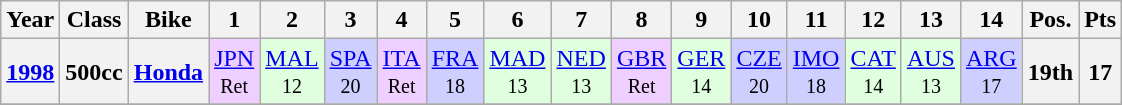<table class="wikitable" style="text-align:center">
<tr>
<th>Year</th>
<th>Class</th>
<th>Bike</th>
<th>1</th>
<th>2</th>
<th>3</th>
<th>4</th>
<th>5</th>
<th>6</th>
<th>7</th>
<th>8</th>
<th>9</th>
<th>10</th>
<th>11</th>
<th>12</th>
<th>13</th>
<th>14</th>
<th>Pos.</th>
<th>Pts</th>
</tr>
<tr>
<th><a href='#'>1998</a></th>
<th>500cc</th>
<th><a href='#'>Honda</a></th>
<td style="background:#EFCFFF;"><a href='#'>JPN</a><br><small>Ret</small></td>
<td style="background:#DFFFDF;"><a href='#'>MAL</a><br><small>12</small></td>
<td style="background:#CFCFFF;"><a href='#'>SPA</a><br><small>20</small></td>
<td style="background:#EFCFFF;"><a href='#'>ITA</a><br><small>Ret</small></td>
<td style="background:#CFCFFF;"><a href='#'>FRA</a><br><small>18</small></td>
<td style="background:#DFFFDF;"><a href='#'>MAD</a><br><small>13</small></td>
<td style="background:#DFFFDF;"><a href='#'>NED</a><br><small>13</small></td>
<td style="background:#EFCFFF;"><a href='#'>GBR</a><br><small>Ret</small></td>
<td style="background:#DFFFDF;"><a href='#'>GER</a><br><small>14</small></td>
<td style="background:#CFCFFF;"><a href='#'>CZE</a><br><small>20</small></td>
<td style="background:#CFCFFF;"><a href='#'>IMO</a><br><small>18</small></td>
<td style="background:#DFFFDF;"><a href='#'>CAT</a><br><small>14</small></td>
<td style="background:#DFFFDF;"><a href='#'>AUS</a><br><small>13</small></td>
<td style="background:#CFCFFF;"><a href='#'>ARG</a><br><small>17</small></td>
<th>19th</th>
<th>17</th>
</tr>
<tr>
</tr>
</table>
